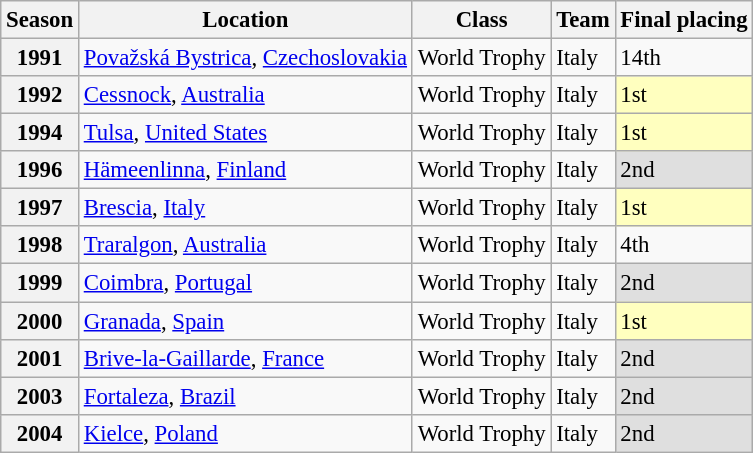<table class="wikitable" style="font-size: 95%;">
<tr>
<th>Season</th>
<th>Location</th>
<th>Class</th>
<th>Team</th>
<th>Final placing</th>
</tr>
<tr>
<th>1991</th>
<td> <a href='#'>Považská Bystrica</a>, <a href='#'>Czechoslovakia</a></td>
<td>World Trophy</td>
<td>Italy</td>
<td>14th</td>
</tr>
<tr>
<th>1992</th>
<td> <a href='#'>Cessnock</a>, <a href='#'>Australia</a></td>
<td>World Trophy</td>
<td>Italy</td>
<td style="background:#FFFFBF;">1st</td>
</tr>
<tr>
<th>1994</th>
<td> <a href='#'>Tulsa</a>, <a href='#'>United States</a></td>
<td>World Trophy</td>
<td>Italy</td>
<td style="background:#FFFFBF;">1st</td>
</tr>
<tr>
<th>1996</th>
<td> <a href='#'>Hämeenlinna</a>, <a href='#'>Finland</a></td>
<td>World Trophy</td>
<td>Italy</td>
<td style="background:#DFDFDF;">2nd</td>
</tr>
<tr>
<th>1997</th>
<td> <a href='#'>Brescia</a>, <a href='#'>Italy</a></td>
<td>World Trophy</td>
<td>Italy</td>
<td style="background:#FFFFBF;">1st</td>
</tr>
<tr>
<th>1998</th>
<td> <a href='#'>Traralgon</a>, <a href='#'>Australia</a></td>
<td>World Trophy</td>
<td>Italy</td>
<td>4th</td>
</tr>
<tr>
<th>1999</th>
<td> <a href='#'>Coimbra</a>, <a href='#'>Portugal</a></td>
<td>World Trophy</td>
<td>Italy</td>
<td style="background:#DFDFDF;">2nd</td>
</tr>
<tr>
<th>2000</th>
<td> <a href='#'>Granada</a>, <a href='#'>Spain</a></td>
<td>World Trophy</td>
<td>Italy</td>
<td style="background:#FFFFBF;">1st</td>
</tr>
<tr>
<th>2001</th>
<td> <a href='#'>Brive-la-Gaillarde</a>, <a href='#'>France</a></td>
<td>World Trophy</td>
<td>Italy</td>
<td style="background:#DFDFDF;">2nd</td>
</tr>
<tr>
<th>2003</th>
<td> <a href='#'>Fortaleza</a>, <a href='#'>Brazil</a></td>
<td>World Trophy</td>
<td>Italy</td>
<td style="background:#DFDFDF;">2nd</td>
</tr>
<tr>
<th>2004</th>
<td> <a href='#'>Kielce</a>, <a href='#'>Poland</a></td>
<td>World Trophy</td>
<td>Italy</td>
<td style="background:#DFDFDF;">2nd</td>
</tr>
</table>
